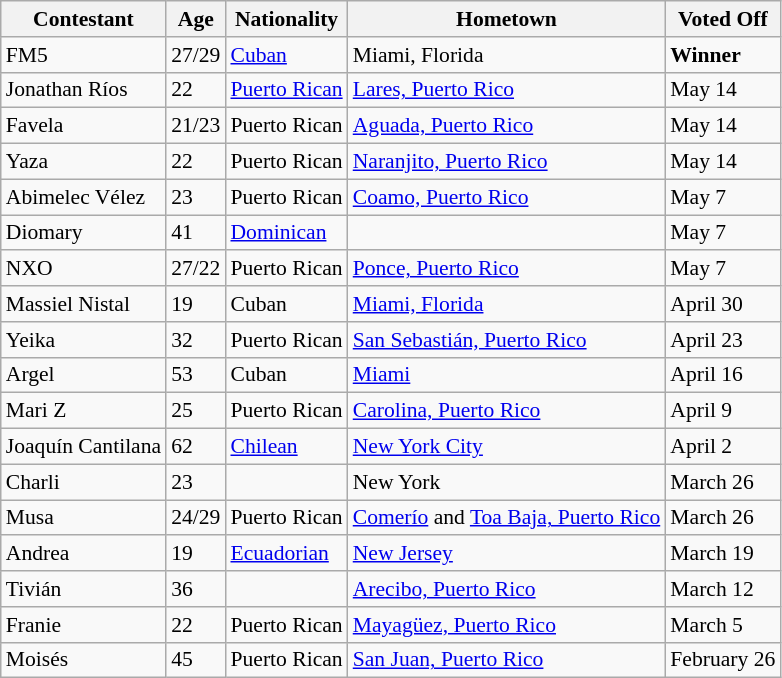<table class="wikitable" style="font-size: 90%;">
<tr>
<th>Contestant</th>
<th>Age</th>
<th>Nationality</th>
<th>Hometown</th>
<th>Voted Off</th>
</tr>
<tr>
<td>FM5</td>
<td>27/29</td>
<td><a href='#'>Cuban</a></td>
<td>Miami, Florida</td>
<td><strong>Winner</strong></td>
</tr>
<tr>
<td>Jonathan Ríos</td>
<td>22</td>
<td><a href='#'>Puerto Rican</a></td>
<td><a href='#'>Lares, Puerto Rico</a></td>
<td>May 14</td>
</tr>
<tr>
<td>Favela</td>
<td>21/23</td>
<td>Puerto Rican</td>
<td><a href='#'>Aguada, Puerto Rico</a></td>
<td>May 14</td>
</tr>
<tr>
<td>Yaza</td>
<td>22</td>
<td>Puerto Rican</td>
<td><a href='#'>Naranjito, Puerto Rico</a></td>
<td>May 14</td>
</tr>
<tr>
<td>Abimelec Vélez</td>
<td>23</td>
<td>Puerto Rican</td>
<td><a href='#'>Coamo, Puerto Rico</a></td>
<td>May 7</td>
</tr>
<tr>
<td>Diomary</td>
<td>41</td>
<td><a href='#'>Dominican</a></td>
<td></td>
<td>May 7</td>
</tr>
<tr>
<td>NXO</td>
<td>27/22</td>
<td>Puerto Rican</td>
<td><a href='#'>Ponce, Puerto Rico</a></td>
<td>May 7</td>
</tr>
<tr>
<td>Massiel Nistal</td>
<td>19</td>
<td>Cuban</td>
<td><a href='#'> Miami, Florida</a></td>
<td>April 30</td>
</tr>
<tr>
<td>Yeika</td>
<td>32</td>
<td>Puerto Rican</td>
<td><a href='#'>San Sebastián, Puerto Rico</a></td>
<td>April 23</td>
</tr>
<tr>
<td>Argel</td>
<td>53</td>
<td>Cuban</td>
<td><a href='#'>Miami</a></td>
<td>April 16</td>
</tr>
<tr>
<td>Mari Z</td>
<td>25</td>
<td>Puerto Rican</td>
<td><a href='#'>Carolina, Puerto Rico</a></td>
<td>April 9</td>
</tr>
<tr>
<td>Joaquín Cantilana</td>
<td>62</td>
<td><a href='#'>Chilean</a></td>
<td><a href='#'>New York City</a></td>
<td>April 2</td>
</tr>
<tr>
<td>Charli</td>
<td>23</td>
<td></td>
<td>New York</td>
<td>March 26</td>
</tr>
<tr>
<td>Musa</td>
<td>24/29</td>
<td>Puerto Rican</td>
<td><a href='#'>Comerío</a> and <a href='#'>Toa Baja, Puerto Rico</a></td>
<td>March 26</td>
</tr>
<tr>
<td>Andrea</td>
<td>19</td>
<td><a href='#'>Ecuadorian</a></td>
<td><a href='#'>New Jersey</a></td>
<td>March 19</td>
</tr>
<tr>
<td>Tivián</td>
<td>36</td>
<td></td>
<td><a href='#'>Arecibo, Puerto Rico</a></td>
<td>March 12</td>
</tr>
<tr>
<td>Franie</td>
<td>22</td>
<td>Puerto Rican</td>
<td><a href='#'>Mayagüez, Puerto Rico</a></td>
<td>March 5</td>
</tr>
<tr>
<td>Moisés</td>
<td>45</td>
<td>Puerto Rican</td>
<td><a href='#'>San Juan, Puerto Rico</a></td>
<td>February 26</td>
</tr>
</table>
